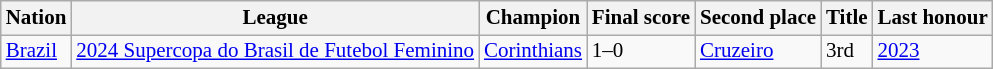<table class=wikitable style="font-size:14px">
<tr>
<th>Nation</th>
<th>League</th>
<th>Champion</th>
<th>Final score</th>
<th>Second place</th>
<th data-sort-type="number">Title</th>
<th>Last honour</th>
</tr>
<tr>
<td align=left rowspan=> <a href='#'>Brazil</a></td>
<td align=left><a href='#'>2024 Supercopa do Brasil de Futebol Feminino</a></td>
<td><a href='#'>Corinthians</a></td>
<td>1–0</td>
<td><a href='#'>Cruzeiro</a></td>
<td>3rd</td>
<td><a href='#'>2023</a></td>
</tr>
</table>
